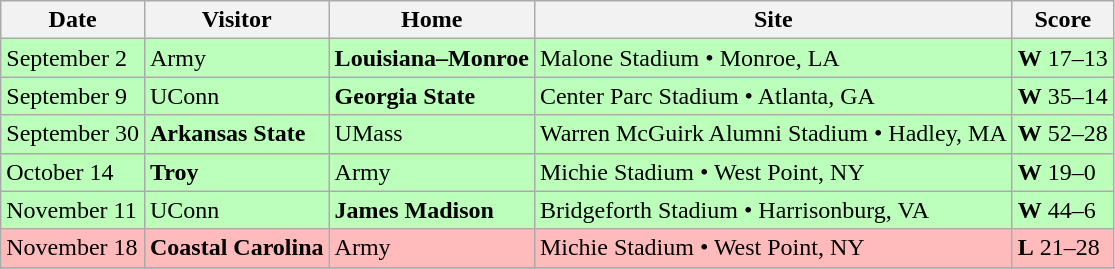<table class="wikitable">
<tr>
<th>Date</th>
<th>Visitor</th>
<th>Home</th>
<th>Site</th>
<th>Score</th>
</tr>
<tr style="background:#bfb;">
<td>September 2</td>
<td>Army</td>
<td><strong>Louisiana–Monroe</strong></td>
<td>Malone Stadium • Monroe, LA</td>
<td><strong>W</strong> 17–13</td>
</tr>
<tr style="background:#bfb;">
<td>September 9</td>
<td>UConn</td>
<td><strong>Georgia State</strong></td>
<td>Center Parc Stadium • Atlanta, GA</td>
<td><strong>W</strong> 35–14</td>
</tr>
<tr style="background:#bfb;">
<td>September 30</td>
<td><strong>Arkansas State</strong></td>
<td>UMass</td>
<td>Warren McGuirk Alumni Stadium • Hadley, MA</td>
<td><strong>W</strong> 52–28</td>
</tr>
<tr style="background:#bfb;">
<td>October 14</td>
<td><strong>Troy</strong></td>
<td>Army</td>
<td>Michie Stadium • West Point, NY</td>
<td><strong>W</strong> 19–0</td>
</tr>
<tr style="background:#bfb;">
<td>November 11</td>
<td>UConn</td>
<td><strong>James Madison</strong></td>
<td>Bridgeforth Stadium • Harrisonburg, VA</td>
<td><strong>W</strong> 44–6</td>
</tr>
<tr style="background:#fbb;">
<td>November 18</td>
<td><strong>Coastal Carolina</strong></td>
<td>Army</td>
<td>Michie Stadium • West Point, NY</td>
<td><strong>L</strong> 21–28</td>
</tr>
<tr>
</tr>
</table>
